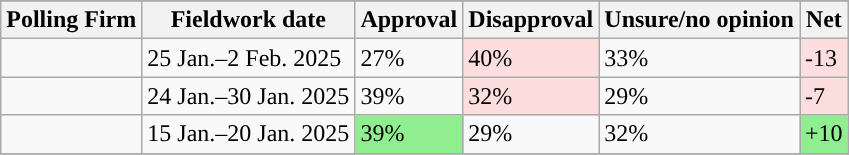<table class="wikitable sortable">
<tr>
</tr>
<tr>
<th>Polling Firm</th>
<th>Fieldwork date</th>
<th>Approval</th>
<th>Disapproval</th>
<th>Unsure/no opinion</th>
<th>Net</th>
</tr>
<tr>
<td rowspan="1" style="padding:5px;"></td>
<td>25 Jan.–2 Feb. 2025</td>
<td>27%</td>
<td style="background: #FDDEDE; color: Black">40%</td>
<td>33%</td>
<td style="background: #FDDEDE; color: Black">-13</td>
</tr>
<tr>
<td rowspan="1" style="padding:5px;"></td>
<td>24 Jan.–30 Jan. 2025</td>
<td>39%</td>
<td style="background: #FDDEDE; color: Black">32%</td>
<td>29%</td>
<td style="background: #FDDEDE; color: Black">-7</td>
</tr>
<tr>
<td rowspan="1" style="padding:5px;"></td>
<td>15 Jan.–20 Jan. 2025</td>
<td style="background: #90EE90; color: Black">39%</td>
<td>29%</td>
<td>32%</td>
<td style="background: #90EE90; color: Black">+10</td>
</tr>
<tr>
</tr>
</table>
